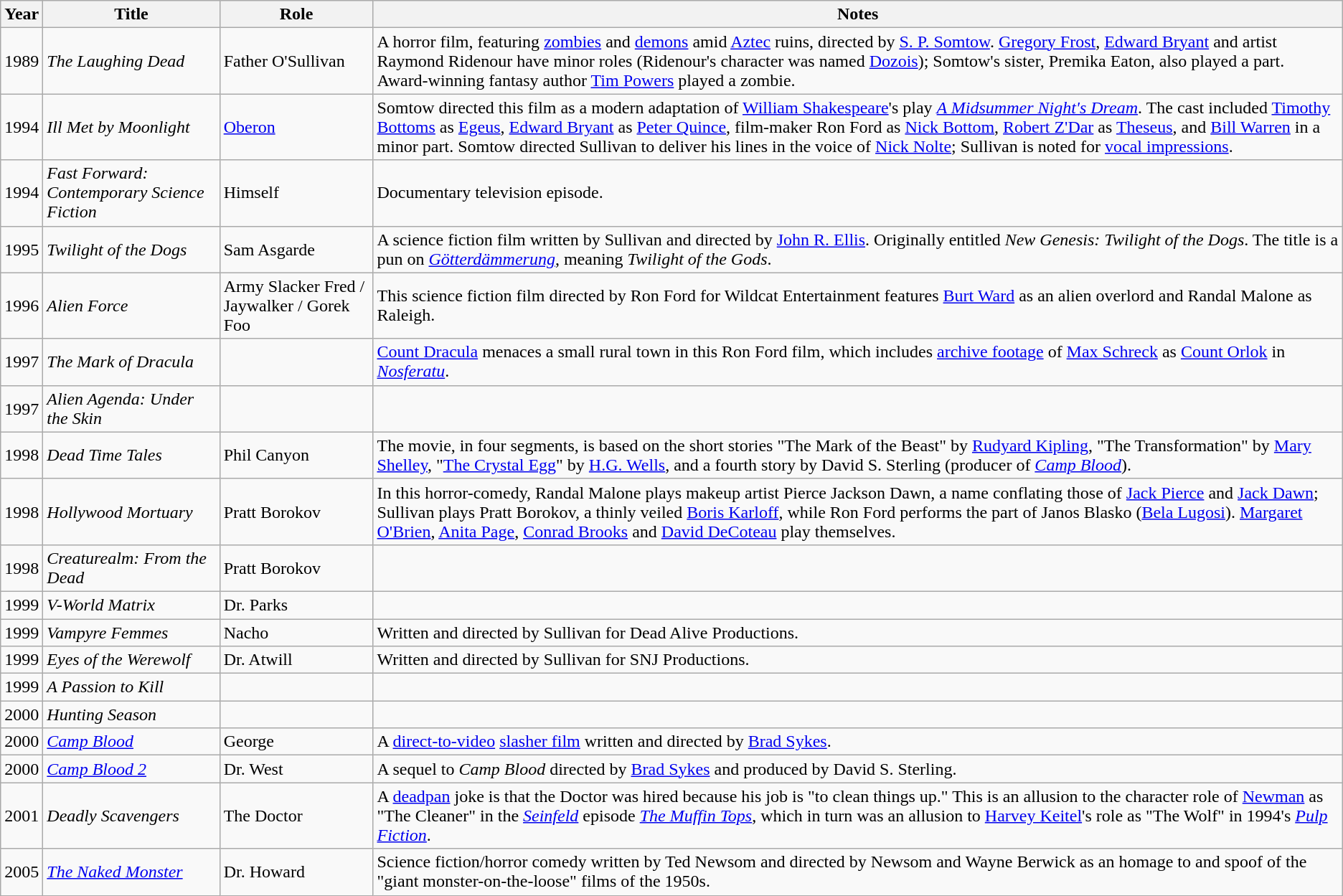<table class="wikitable sortable">
<tr>
<th>Year</th>
<th>Title</th>
<th>Role</th>
<th class="unsortable">Notes</th>
</tr>
<tr>
<td>1989</td>
<td><em>The Laughing Dead</em></td>
<td>Father O'Sullivan</td>
<td>A horror film, featuring <a href='#'>zombies</a> and <a href='#'>demons</a> amid <a href='#'>Aztec</a> ruins, directed by <a href='#'>S. P. Somtow</a>. <a href='#'>Gregory Frost</a>, <a href='#'>Edward Bryant</a> and artist Raymond Ridenour have minor roles (Ridenour's character was named <a href='#'>Dozois</a>); Somtow's sister, Premika Eaton, also played a part. Award-winning fantasy author <a href='#'>Tim Powers</a> played a zombie.</td>
</tr>
<tr>
<td>1994</td>
<td><em>Ill Met by Moonlight</em></td>
<td><a href='#'>Oberon</a></td>
<td>Somtow directed this film as a modern adaptation of <a href='#'>William Shakespeare</a>'s play <em><a href='#'>A Midsummer Night's Dream</a></em>. The cast included <a href='#'>Timothy Bottoms</a> as <a href='#'>Egeus</a>, <a href='#'>Edward Bryant</a> as <a href='#'>Peter Quince</a>, film-maker Ron Ford as <a href='#'>Nick Bottom</a>, <a href='#'>Robert Z'Dar</a> as <a href='#'>Theseus</a>, and <a href='#'>Bill Warren</a> in a minor part. Somtow directed Sullivan to deliver his lines in the voice of <a href='#'>Nick Nolte</a>; Sullivan is noted for <a href='#'>vocal impressions</a>.</td>
</tr>
<tr>
<td>1994</td>
<td><em>Fast Forward: Contemporary Science Fiction</em></td>
<td>Himself</td>
<td>Documentary television episode.</td>
</tr>
<tr>
<td>1995</td>
<td><em>Twilight of the Dogs</em></td>
<td>Sam Asgarde</td>
<td>A science fiction film written by Sullivan and directed by <a href='#'>John R. Ellis</a>. Originally entitled <em>New Genesis: Twilight of the Dogs</em>. The title is a pun on <em><a href='#'>Götterdämmerung</a></em>, meaning <em>Twilight of the Gods</em>.</td>
</tr>
<tr>
<td>1996</td>
<td><em>Alien Force</em></td>
<td>Army Slacker Fred / Jaywalker / Gorek Foo</td>
<td>This science fiction film directed by Ron Ford for Wildcat Entertainment features <a href='#'>Burt Ward</a> as an alien overlord and Randal Malone as Raleigh.</td>
</tr>
<tr>
<td>1997</td>
<td><em>The Mark of Dracula</em></td>
<td></td>
<td><a href='#'>Count Dracula</a> menaces a small rural town in this Ron Ford film, which includes <a href='#'>archive footage</a> of <a href='#'>Max Schreck</a> as <a href='#'>Count Orlok</a> in <em><a href='#'>Nosferatu</a></em>.</td>
</tr>
<tr>
<td>1997</td>
<td><em>Alien Agenda: Under the Skin</em></td>
<td></td>
<td></td>
</tr>
<tr>
<td>1998</td>
<td><em>Dead Time Tales</em></td>
<td>Phil Canyon</td>
<td>The movie, in four segments, is based on the short stories "The Mark of the Beast" by <a href='#'>Rudyard Kipling</a>, "The Transformation" by <a href='#'>Mary Shelley</a>, "<a href='#'>The Crystal Egg</a>" by <a href='#'>H.G. Wells</a>, and a fourth story by David S. Sterling (producer of <em><a href='#'>Camp Blood</a></em>).</td>
</tr>
<tr>
<td>1998</td>
<td><em>Hollywood Mortuary</em></td>
<td>Pratt Borokov</td>
<td>In this horror-comedy, Randal Malone plays makeup artist Pierce Jackson Dawn, a name conflating those of <a href='#'>Jack Pierce</a> and <a href='#'>Jack Dawn</a>; Sullivan plays Pratt Borokov, a thinly veiled <a href='#'>Boris Karloff</a>, while Ron Ford performs the part of Janos Blasko (<a href='#'>Bela Lugosi</a>). <a href='#'>Margaret O'Brien</a>, <a href='#'>Anita Page</a>, <a href='#'>Conrad Brooks</a> and <a href='#'>David DeCoteau</a> play themselves.</td>
</tr>
<tr>
<td>1998</td>
<td><em>Creaturealm: From the Dead</em></td>
<td>Pratt Borokov</td>
<td></td>
</tr>
<tr>
<td>1999</td>
<td><em>V-World Matrix</em></td>
<td>Dr. Parks</td>
<td></td>
</tr>
<tr>
<td>1999</td>
<td><em>Vampyre Femmes</em></td>
<td>Nacho</td>
<td>Written and directed by Sullivan for Dead Alive Productions.</td>
</tr>
<tr>
<td>1999</td>
<td><em>Eyes of the Werewolf</em></td>
<td>Dr. Atwill</td>
<td>Written and directed by Sullivan for SNJ Productions.</td>
</tr>
<tr>
<td>1999</td>
<td><em>A Passion to Kill</em></td>
<td></td>
<td></td>
</tr>
<tr>
<td>2000</td>
<td><em>Hunting Season</em></td>
<td></td>
<td></td>
</tr>
<tr>
<td>2000</td>
<td><em><a href='#'>Camp Blood</a></em></td>
<td>George</td>
<td>A <a href='#'>direct-to-video</a> <a href='#'>slasher film</a> written and directed by <a href='#'>Brad Sykes</a>.</td>
</tr>
<tr>
<td>2000</td>
<td><em><a href='#'>Camp Blood 2</a></em></td>
<td>Dr. West</td>
<td>A sequel to <em>Camp Blood</em> directed by <a href='#'>Brad Sykes</a> and produced by David S. Sterling.</td>
</tr>
<tr>
<td>2001</td>
<td><em>Deadly Scavengers</em></td>
<td>The Doctor</td>
<td>A <a href='#'>deadpan</a> joke is that the Doctor was hired because his job is "to clean things up." This is an allusion to the character role of <a href='#'>Newman</a> as "The Cleaner" in the <em><a href='#'>Seinfeld</a></em> episode <em><a href='#'>The Muffin Tops</a></em>, which in turn was an allusion to <a href='#'>Harvey Keitel</a>'s role as "The Wolf" in 1994's <em><a href='#'>Pulp Fiction</a></em>.</td>
</tr>
<tr>
<td>2005</td>
<td><em><a href='#'>The Naked Monster</a></em></td>
<td>Dr. Howard</td>
<td>Science fiction/horror comedy written by Ted Newsom and directed by Newsom and Wayne Berwick as an homage to and spoof of the "giant monster-on-the-loose" films of the 1950s.</td>
</tr>
</table>
